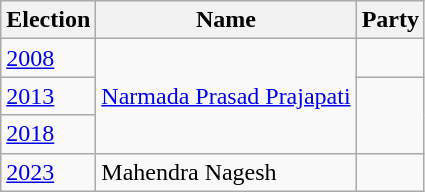<table class="wikitable sortable">
<tr>
<th>Election</th>
<th>Name</th>
<th colspan=2>Party</th>
</tr>
<tr>
<td><a href='#'>2008</a></td>
<td rowspan=3><a href='#'>Narmada Prasad Prajapati</a></td>
<td></td>
</tr>
<tr>
<td><a href='#'>2013</a></td>
</tr>
<tr>
<td><a href='#'>2018</a></td>
</tr>
<tr>
<td><a href='#'>2023</a></td>
<td>Mahendra Nagesh</td>
<td></td>
</tr>
</table>
